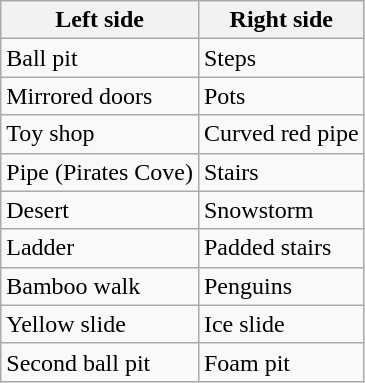<table class="wikitable">
<tr>
<th>Left side</th>
<th>Right side</th>
</tr>
<tr>
<td>Ball pit</td>
<td>Steps</td>
</tr>
<tr>
<td>Mirrored doors</td>
<td>Pots</td>
</tr>
<tr>
<td>Toy shop</td>
<td>Curved red pipe</td>
</tr>
<tr>
<td>Pipe (Pirates Cove)</td>
<td>Stairs</td>
</tr>
<tr>
<td>Desert</td>
<td>Snowstorm</td>
</tr>
<tr>
<td>Ladder</td>
<td>Padded stairs</td>
</tr>
<tr>
<td>Bamboo walk</td>
<td>Penguins</td>
</tr>
<tr>
<td>Yellow slide</td>
<td>Ice slide</td>
</tr>
<tr>
<td>Second ball pit</td>
<td>Foam pit</td>
</tr>
</table>
